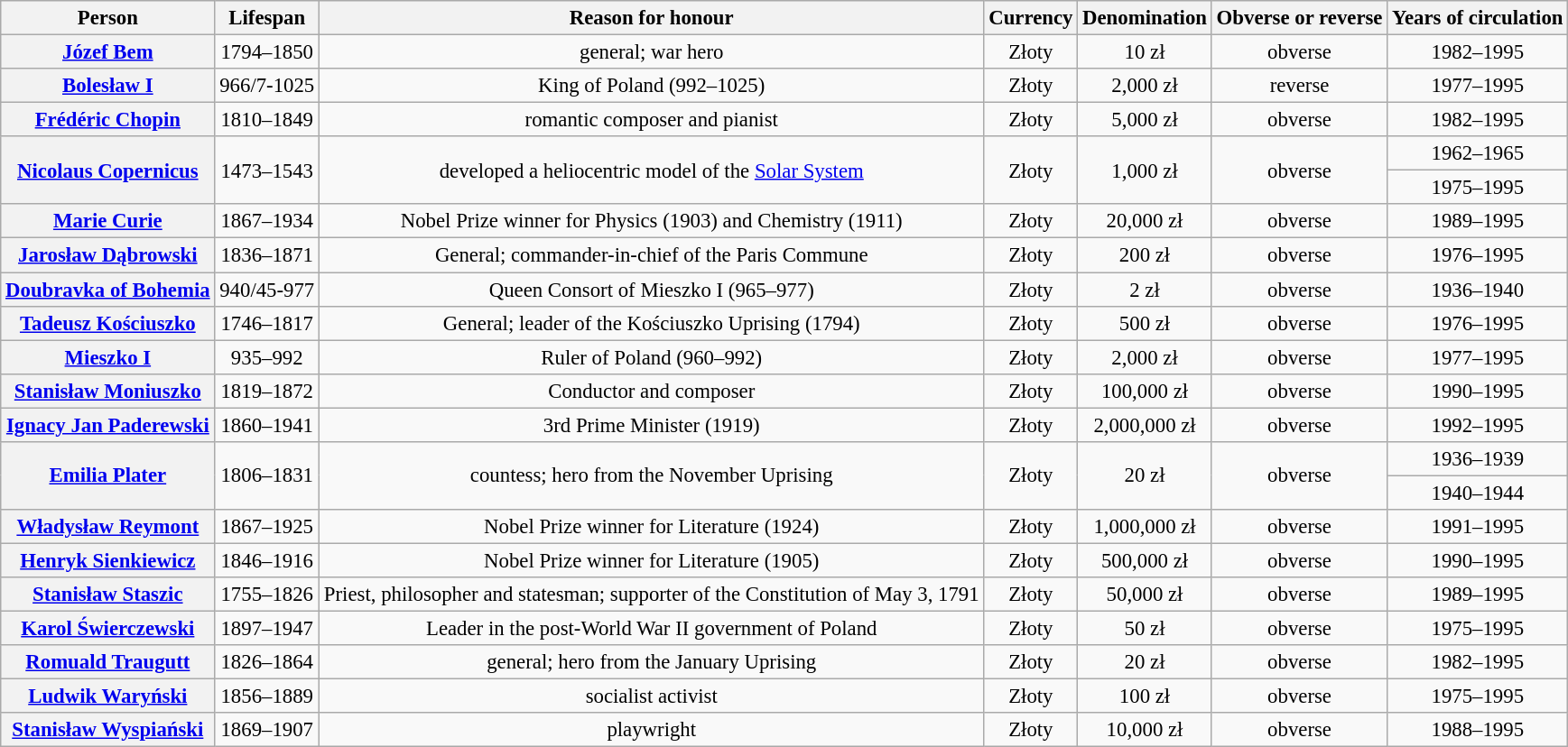<table class="wikitable" style="font-size:95%; text-align:center;">
<tr>
<th>Person</th>
<th>Lifespan</th>
<th>Reason for honour</th>
<th>Currency</th>
<th>Denomination</th>
<th>Obverse or reverse</th>
<th>Years of circulation</th>
</tr>
<tr>
<th><a href='#'>Józef Bem</a></th>
<td>1794–1850</td>
<td>general; war hero</td>
<td>Złoty</td>
<td>10 zł</td>
<td>obverse</td>
<td>1982–1995</td>
</tr>
<tr>
<th><a href='#'>Bolesław I</a></th>
<td>966/7-1025</td>
<td>King of Poland (992–1025)</td>
<td>Złoty</td>
<td>2,000 zł</td>
<td>reverse</td>
<td>1977–1995</td>
</tr>
<tr>
<th><a href='#'>Frédéric Chopin</a></th>
<td>1810–1849</td>
<td>romantic composer and pianist</td>
<td>Złoty</td>
<td>5,000 zł</td>
<td>obverse</td>
<td>1982–1995</td>
</tr>
<tr>
<th rowspan="2"><a href='#'>Nicolaus Copernicus</a></th>
<td rowspan="2">1473–1543</td>
<td rowspan="2">developed a heliocentric model of the <a href='#'>Solar System</a></td>
<td rowspan="2">Złoty</td>
<td rowspan="2">1,000 zł</td>
<td rowspan="2">obverse</td>
<td>1962–1965</td>
</tr>
<tr>
<td>1975–1995</td>
</tr>
<tr>
<th><a href='#'>Marie Curie</a></th>
<td>1867–1934</td>
<td>Nobel Prize winner for Physics (1903) and Chemistry (1911)</td>
<td>Złoty</td>
<td>20,000 zł</td>
<td>obverse</td>
<td>1989–1995</td>
</tr>
<tr>
<th><a href='#'>Jarosław Dąbrowski</a></th>
<td>1836–1871</td>
<td>General; commander-in-chief of the Paris Commune</td>
<td>Złoty</td>
<td>200 zł</td>
<td>obverse</td>
<td>1976–1995</td>
</tr>
<tr>
<th><a href='#'>Doubravka of Bohemia</a></th>
<td>940/45-977</td>
<td>Queen Consort of Mieszko I (965–977)</td>
<td>Złoty</td>
<td>2 zł</td>
<td>obverse</td>
<td>1936–1940</td>
</tr>
<tr>
<th><a href='#'>Tadeusz Kościuszko</a></th>
<td>1746–1817</td>
<td>General; leader of the Kościuszko Uprising (1794)</td>
<td>Złoty</td>
<td>500 zł</td>
<td>obverse</td>
<td>1976–1995</td>
</tr>
<tr>
<th><a href='#'>Mieszko I</a></th>
<td>935–992</td>
<td>Ruler of Poland (960–992)</td>
<td>Złoty</td>
<td>2,000 zł</td>
<td>obverse</td>
<td>1977–1995</td>
</tr>
<tr>
<th><a href='#'>Stanisław Moniuszko</a></th>
<td>1819–1872</td>
<td>Conductor and composer</td>
<td>Złoty</td>
<td>100,000 zł</td>
<td>obverse</td>
<td>1990–1995</td>
</tr>
<tr>
<th><a href='#'>Ignacy Jan Paderewski</a></th>
<td>1860–1941</td>
<td>3rd Prime Minister (1919)</td>
<td>Złoty</td>
<td>2,000,000 zł</td>
<td>obverse</td>
<td>1992–1995</td>
</tr>
<tr>
<th rowspan="2"><a href='#'>Emilia Plater</a></th>
<td rowspan="2">1806–1831</td>
<td rowspan="2">countess; hero from the November Uprising</td>
<td rowspan="2">Złoty</td>
<td rowspan="2">20 zł</td>
<td rowspan="2">obverse</td>
<td>1936–1939</td>
</tr>
<tr>
<td>1940–1944</td>
</tr>
<tr>
<th><a href='#'>Władysław Reymont</a></th>
<td>1867–1925</td>
<td>Nobel Prize winner for Literature (1924)</td>
<td>Złoty</td>
<td>1,000,000 zł</td>
<td>obverse</td>
<td>1991–1995</td>
</tr>
<tr>
<th><a href='#'>Henryk Sienkiewicz</a></th>
<td>1846–1916</td>
<td>Nobel Prize winner for Literature (1905)</td>
<td>Złoty</td>
<td>500,000 zł</td>
<td>obverse</td>
<td>1990–1995</td>
</tr>
<tr>
<th><a href='#'>Stanisław Staszic</a></th>
<td>1755–1826</td>
<td>Priest, philosopher and statesman; supporter of the Constitution of May 3, 1791</td>
<td>Złoty</td>
<td>50,000 zł</td>
<td>obverse</td>
<td>1989–1995</td>
</tr>
<tr>
<th><a href='#'>Karol Świerczewski</a></th>
<td>1897–1947</td>
<td>Leader in the post-World War II government of Poland</td>
<td>Złoty</td>
<td>50 zł</td>
<td>obverse</td>
<td>1975–1995</td>
</tr>
<tr>
<th><a href='#'>Romuald Traugutt</a></th>
<td>1826–1864</td>
<td>general; hero from the January Uprising</td>
<td>Złoty</td>
<td>20 zł</td>
<td>obverse</td>
<td>1982–1995</td>
</tr>
<tr>
<th><a href='#'>Ludwik Waryński</a></th>
<td>1856–1889</td>
<td>socialist activist</td>
<td>Złoty</td>
<td>100 zł</td>
<td>obverse</td>
<td>1975–1995</td>
</tr>
<tr>
<th><a href='#'>Stanisław Wyspiański</a></th>
<td>1869–1907</td>
<td>playwright</td>
<td>Złoty</td>
<td>10,000 zł</td>
<td>obverse</td>
<td>1988–1995</td>
</tr>
</table>
